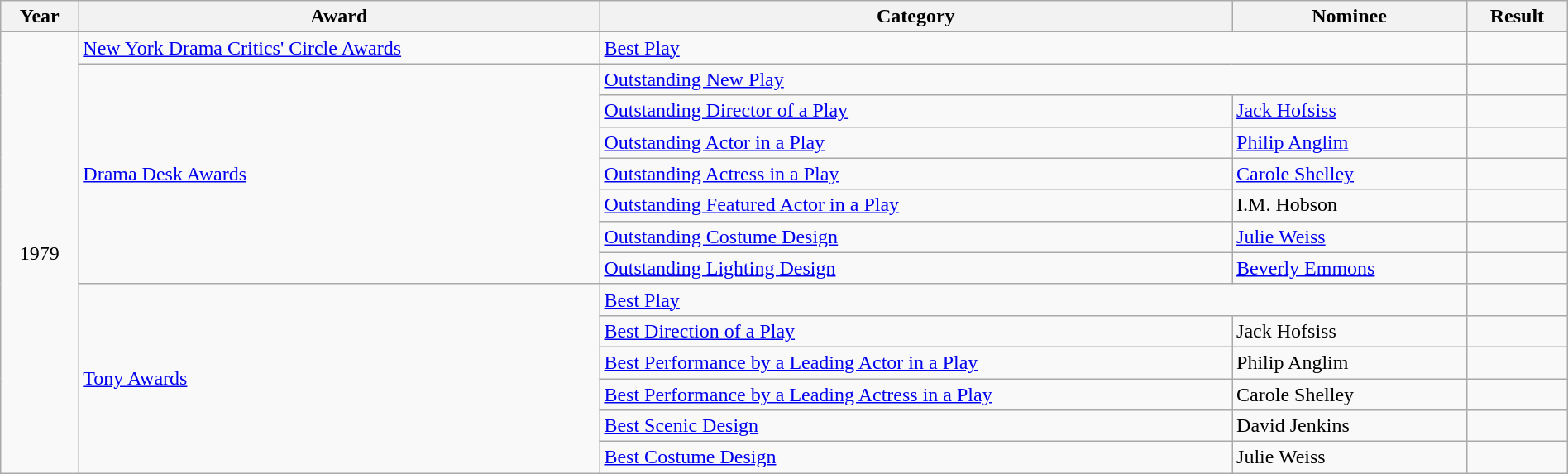<table class="wikitable" style="width:100%;">
<tr>
<th>Year</th>
<th><strong>Award</strong></th>
<th><strong>Category</strong></th>
<th><strong>Nominee</strong></th>
<th><strong>Result</strong></th>
</tr>
<tr>
<td align="center" rowspan="15">1979</td>
<td><a href='#'>New York Drama Critics' Circle Awards</a></td>
<td colspan="2"><a href='#'>Best Play</a></td>
<td></td>
</tr>
<tr>
<td rowspan="7"><a href='#'>Drama Desk Awards</a></td>
<td colspan="2"><a href='#'>Outstanding New Play</a></td>
<td></td>
</tr>
<tr>
<td><a href='#'>Outstanding Director of a Play</a></td>
<td><a href='#'>Jack Hofsiss</a></td>
<td></td>
</tr>
<tr>
<td><a href='#'>Outstanding Actor in a Play</a></td>
<td><a href='#'>Philip Anglim</a></td>
<td></td>
</tr>
<tr>
<td><a href='#'>Outstanding Actress in a Play</a></td>
<td><a href='#'>Carole Shelley</a></td>
<td></td>
</tr>
<tr>
<td><a href='#'>Outstanding Featured Actor in a Play</a></td>
<td>I.M. Hobson</td>
<td></td>
</tr>
<tr>
<td><a href='#'>Outstanding Costume Design</a></td>
<td><a href='#'>Julie Weiss</a></td>
<td></td>
</tr>
<tr>
<td><a href='#'>Outstanding Lighting Design</a></td>
<td><a href='#'>Beverly Emmons</a></td>
<td></td>
</tr>
<tr>
<td rowspan="6"><a href='#'>Tony Awards</a></td>
<td colspan="2"><a href='#'>Best Play</a></td>
<td></td>
</tr>
<tr>
<td><a href='#'>Best Direction of a Play</a></td>
<td>Jack Hofsiss</td>
<td></td>
</tr>
<tr>
<td><a href='#'>Best Performance by a Leading Actor in a Play</a></td>
<td>Philip Anglim</td>
<td></td>
</tr>
<tr>
<td><a href='#'>Best Performance by a Leading Actress in a Play</a></td>
<td>Carole Shelley</td>
<td></td>
</tr>
<tr>
<td><a href='#'>Best Scenic Design</a></td>
<td>David Jenkins</td>
<td></td>
</tr>
<tr>
<td><a href='#'>Best Costume Design</a></td>
<td>Julie Weiss</td>
<td></td>
</tr>
</table>
